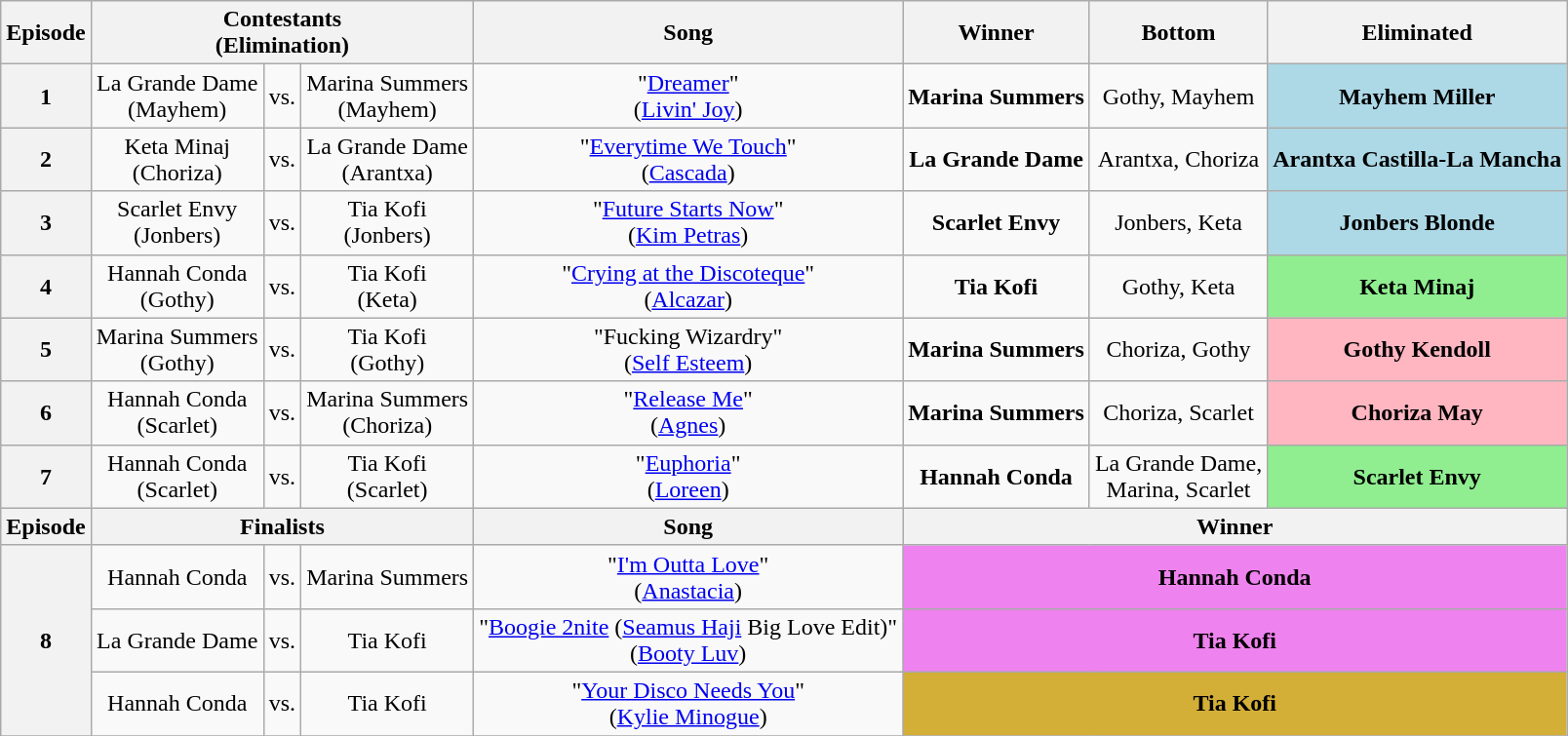<table class="wikitable" style="text-align:center">
<tr>
<th scope="col">Episode</th>
<th scope="col" colspan="3">Contestants<br>(Elimination)</th>
<th scope="col">Song</th>
<th scope="col">Winner</th>
<th scope="col">Bottom</th>
<th scope="col">Eliminated</th>
</tr>
<tr>
<th scope="row">1</th>
<td>La Grande Dame<br>(Mayhem)</td>
<td>vs.</td>
<td nowrap>Marina Summers<br>(Mayhem)</td>
<td>"<a href='#'>Dreamer</a>"<br>(<a href='#'>Livin' Joy</a>)</td>
<td nowrap><strong>Marina Summers</strong></td>
<td>Gothy, Mayhem</td>
<td bgcolor="lightblue"><strong>Mayhem Miller</strong></td>
</tr>
<tr>
<th scope="row">2</th>
<td>Keta Minaj<br>(Choriza)</td>
<td>vs.</td>
<td>La Grande Dame<br>(Arantxa)</td>
<td>"<a href='#'>Everytime We Touch</a>"<br>(<a href='#'>Cascada</a>)</td>
<td><strong>La Grande Dame</strong></td>
<td>Arantxa, Choriza</td>
<td bgcolor="lightblue" nowrap><strong>Arantxa Castilla-La Mancha</strong></td>
</tr>
<tr>
<th scope="row">3</th>
<td>Scarlet Envy<br>(Jonbers)</td>
<td>vs.</td>
<td>Tia Kofi<br>(Jonbers)</td>
<td>"<a href='#'>Future Starts Now</a>"<br>(<a href='#'>Kim Petras</a>)</td>
<td><strong>Scarlet Envy</strong></td>
<td>Jonbers, Keta</td>
<td bgcolor="lightblue"><strong>Jonbers Blonde</strong></td>
</tr>
<tr>
<th scope="row">4</th>
<td>Hannah Conda<br>(Gothy)</td>
<td>vs.</td>
<td>Tia Kofi<br>(Keta)</td>
<td nowrap>"<a href='#'>Crying at the Discoteque</a>"<br>(<a href='#'>Alcazar</a>)</td>
<td><strong>Tia Kofi</strong></td>
<td>Gothy, Keta</td>
<td bgcolor="lightgreen"><strong>Keta Minaj</strong></td>
</tr>
<tr>
<th scope="row">5</th>
<td nowrap>Marina Summers<br>(Gothy)</td>
<td>vs.</td>
<td>Tia Kofi<br>(Gothy)</td>
<td>"Fucking Wizardry"<br>(<a href='#'>Self Esteem</a>)</td>
<td><strong>Marina Summers</strong></td>
<td>Choriza, Gothy</td>
<td bgcolor="lightpink"><strong>Gothy Kendoll</strong></td>
</tr>
<tr>
<th scope="row">6</th>
<td>Hannah Conda<br>(Scarlet)</td>
<td>vs.</td>
<td>Marina Summers<br>(Choriza)</td>
<td>"<a href='#'>Release Me</a>"<br>(<a href='#'>Agnes</a>)</td>
<td><strong>Marina Summers</strong></td>
<td>Choriza, Scarlet</td>
<td bgcolor="lightpink"><strong>Choriza May</strong></td>
</tr>
<tr>
<th scope="row">7</th>
<td>Hannah Conda<br>(Scarlet)</td>
<td>vs.</td>
<td>Tia Kofi<br>(Scarlet)</td>
<td>"<a href='#'>Euphoria</a>"<br>(<a href='#'>Loreen</a>)</td>
<td><strong>Hannah Conda</strong></td>
<td nowrap>La Grande Dame,<br>Marina, Scarlet</td>
<td bgcolor="lightgreen"><strong>Scarlet Envy</strong></td>
</tr>
<tr>
<th scope="col">Episode</th>
<th scope="col" colspan="3">Finalists</th>
<th scope="col">Song</th>
<th scope="col" colspan="3">Winner</th>
</tr>
<tr>
<th scope="row" rowspan="3">8</th>
<td>Hannah Conda</td>
<td>vs.</td>
<td>Marina Summers</td>
<td>"<a href='#'>I'm Outta Love</a>"<br>(<a href='#'>Anastacia</a>)</td>
<td bgcolor="violet" colspan="3"><strong>Hannah Conda</strong></td>
</tr>
<tr>
<td>La Grande Dame</td>
<td>vs.</td>
<td>Tia Kofi</td>
<td>"<a href='#'>Boogie 2nite</a> (<a href='#'>Seamus Haji</a> Big Love Edit)"<br>(<a href='#'>Booty Luv</a>)</td>
<td bgcolor="violet" colspan="3"><strong>Tia Kofi</strong></td>
</tr>
<tr>
<td>Hannah Conda</td>
<td>vs.</td>
<td>Tia Kofi</td>
<td>"<a href='#'>Your Disco Needs You</a>"<br>(<a href='#'>Kylie Minogue</a>)</td>
<td bgcolor="#D4AF37" colspan="3"><strong>Tia Kofi</strong></td>
</tr>
<tr>
</tr>
</table>
